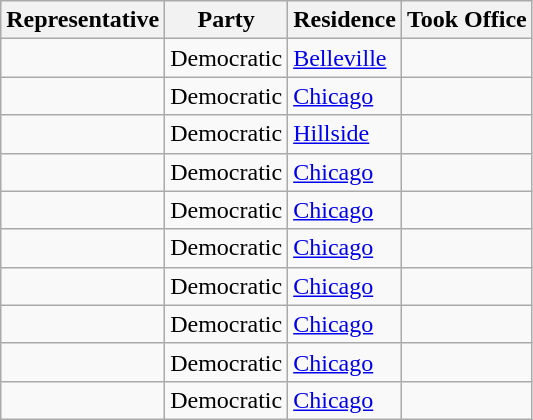<table class="wikitable sortable">
<tr>
<th>Representative</th>
<th>Party</th>
<th>Residence</th>
<th>Took Office</th>
</tr>
<tr>
<td></td>
<td>Democratic</td>
<td><a href='#'>Belleville</a></td>
<td></td>
</tr>
<tr>
<td></td>
<td>Democratic</td>
<td><a href='#'>Chicago</a></td>
<td></td>
</tr>
<tr>
<td></td>
<td>Democratic</td>
<td><a href='#'>Hillside</a></td>
<td></td>
</tr>
<tr>
<td></td>
<td>Democratic</td>
<td><a href='#'>Chicago</a></td>
<td></td>
</tr>
<tr>
<td></td>
<td>Democratic</td>
<td><a href='#'>Chicago</a></td>
<td></td>
</tr>
<tr>
<td></td>
<td>Democratic</td>
<td><a href='#'>Chicago</a></td>
<td></td>
</tr>
<tr>
<td></td>
<td>Democratic</td>
<td><a href='#'>Chicago</a></td>
<td></td>
</tr>
<tr>
<td></td>
<td>Democratic</td>
<td><a href='#'>Chicago</a></td>
<td></td>
</tr>
<tr>
<td></td>
<td>Democratic</td>
<td><a href='#'>Chicago</a></td>
<td></td>
</tr>
<tr>
<td></td>
<td>Democratic</td>
<td><a href='#'>Chicago</a></td>
<td></td>
</tr>
</table>
